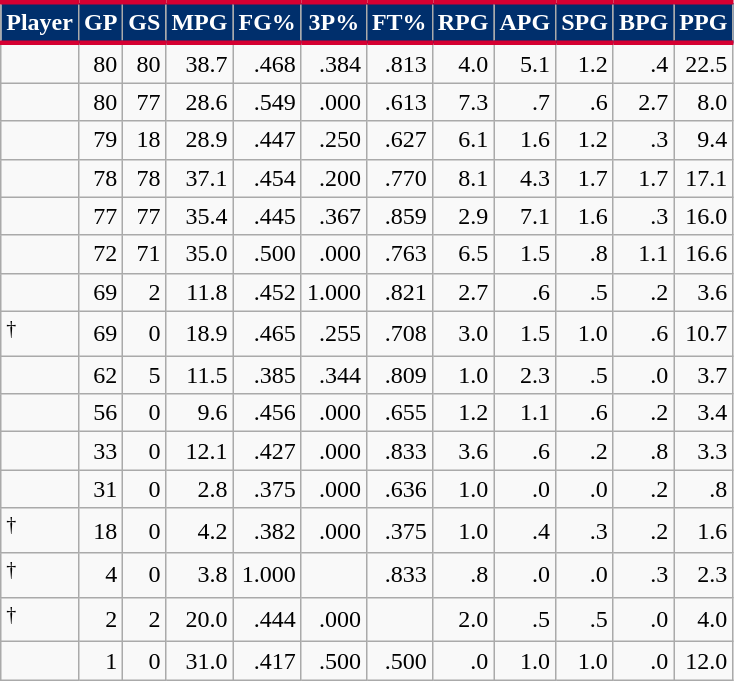<table class="wikitable sortable" style="text-align:right;">
<tr>
<th style="background:#002F6C; color:#FFFFFF; border-top:#D50032 3px solid; border-bottom:#D50032 3px solid;">Player</th>
<th style="background:#002F6C; color:#FFFFFF; border-top:#D50032 3px solid; border-bottom:#D50032 3px solid;">GP</th>
<th style="background:#002F6C; color:#FFFFFF; border-top:#D50032 3px solid; border-bottom:#D50032 3px solid;">GS</th>
<th style="background:#002F6C; color:#FFFFFF; border-top:#D50032 3px solid; border-bottom:#D50032 3px solid;">MPG</th>
<th style="background:#002F6C; color:#FFFFFF; border-top:#D50032 3px solid; border-bottom:#D50032 3px solid;">FG%</th>
<th style="background:#002F6C; color:#FFFFFF; border-top:#D50032 3px solid; border-bottom:#D50032 3px solid;">3P%</th>
<th style="background:#002F6C; color:#FFFFFF; border-top:#D50032 3px solid; border-bottom:#D50032 3px solid;">FT%</th>
<th style="background:#002F6C; color:#FFFFFF; border-top:#D50032 3px solid; border-bottom:#D50032 3px solid;">RPG</th>
<th style="background:#002F6C; color:#FFFFFF; border-top:#D50032 3px solid; border-bottom:#D50032 3px solid;">APG</th>
<th style="background:#002F6C; color:#FFFFFF; border-top:#D50032 3px solid; border-bottom:#D50032 3px solid;">SPG</th>
<th style="background:#002F6C; color:#FFFFFF; border-top:#D50032 3px solid; border-bottom:#D50032 3px solid;">BPG</th>
<th style="background:#002F6C; color:#FFFFFF; border-top:#D50032 3px solid; border-bottom:#D50032 3px solid;">PPG</th>
</tr>
<tr>
<td style="text-align:left;"></td>
<td>80</td>
<td>80</td>
<td>38.7</td>
<td>.468</td>
<td>.384</td>
<td>.813</td>
<td>4.0</td>
<td>5.1</td>
<td>1.2</td>
<td>.4</td>
<td>22.5</td>
</tr>
<tr>
<td style="text-align:left;"></td>
<td>80</td>
<td>77</td>
<td>28.6</td>
<td>.549</td>
<td>.000</td>
<td>.613</td>
<td>7.3</td>
<td>.7</td>
<td>.6</td>
<td>2.7</td>
<td>8.0</td>
</tr>
<tr>
<td style="text-align:left;"></td>
<td>79</td>
<td>18</td>
<td>28.9</td>
<td>.447</td>
<td>.250</td>
<td>.627</td>
<td>6.1</td>
<td>1.6</td>
<td>1.2</td>
<td>.3</td>
<td>9.4</td>
</tr>
<tr>
<td style="text-align:left;"></td>
<td>78</td>
<td>78</td>
<td>37.1</td>
<td>.454</td>
<td>.200</td>
<td>.770</td>
<td>8.1</td>
<td>4.3</td>
<td>1.7</td>
<td>1.7</td>
<td>17.1</td>
</tr>
<tr>
<td style="text-align:left;"></td>
<td>77</td>
<td>77</td>
<td>35.4</td>
<td>.445</td>
<td>.367</td>
<td>.859</td>
<td>2.9</td>
<td>7.1</td>
<td>1.6</td>
<td>.3</td>
<td>16.0</td>
</tr>
<tr>
<td style="text-align:left;"></td>
<td>72</td>
<td>71</td>
<td>35.0</td>
<td>.500</td>
<td>.000</td>
<td>.763</td>
<td>6.5</td>
<td>1.5</td>
<td>.8</td>
<td>1.1</td>
<td>16.6</td>
</tr>
<tr>
<td style="text-align:left;"></td>
<td>69</td>
<td>2</td>
<td>11.8</td>
<td>.452</td>
<td>1.000</td>
<td>.821</td>
<td>2.7</td>
<td>.6</td>
<td>.5</td>
<td>.2</td>
<td>3.6</td>
</tr>
<tr>
<td style="text-align:left;"><sup>†</sup></td>
<td>69</td>
<td>0</td>
<td>18.9</td>
<td>.465</td>
<td>.255</td>
<td>.708</td>
<td>3.0</td>
<td>1.5</td>
<td>1.0</td>
<td>.6</td>
<td>10.7</td>
</tr>
<tr>
<td style="text-align:left;"></td>
<td>62</td>
<td>5</td>
<td>11.5</td>
<td>.385</td>
<td>.344</td>
<td>.809</td>
<td>1.0</td>
<td>2.3</td>
<td>.5</td>
<td>.0</td>
<td>3.7</td>
</tr>
<tr>
<td style="text-align:left;"></td>
<td>56</td>
<td>0</td>
<td>9.6</td>
<td>.456</td>
<td>.000</td>
<td>.655</td>
<td>1.2</td>
<td>1.1</td>
<td>.6</td>
<td>.2</td>
<td>3.4</td>
</tr>
<tr>
<td style="text-align:left;"></td>
<td>33</td>
<td>0</td>
<td>12.1</td>
<td>.427</td>
<td>.000</td>
<td>.833</td>
<td>3.6</td>
<td>.6</td>
<td>.2</td>
<td>.8</td>
<td>3.3</td>
</tr>
<tr>
<td style="text-align:left;"></td>
<td>31</td>
<td>0</td>
<td>2.8</td>
<td>.375</td>
<td>.000</td>
<td>.636</td>
<td>1.0</td>
<td>.0</td>
<td>.0</td>
<td>.2</td>
<td>.8</td>
</tr>
<tr>
<td style="text-align:left;"><sup>†</sup></td>
<td>18</td>
<td>0</td>
<td>4.2</td>
<td>.382</td>
<td>.000</td>
<td>.375</td>
<td>1.0</td>
<td>.4</td>
<td>.3</td>
<td>.2</td>
<td>1.6</td>
</tr>
<tr>
<td style="text-align:left;"><sup>†</sup></td>
<td>4</td>
<td>0</td>
<td>3.8</td>
<td>1.000</td>
<td></td>
<td>.833</td>
<td>.8</td>
<td>.0</td>
<td>.0</td>
<td>.3</td>
<td>2.3</td>
</tr>
<tr>
<td style="text-align:left;"><sup>†</sup></td>
<td>2</td>
<td>2</td>
<td>20.0</td>
<td>.444</td>
<td>.000</td>
<td></td>
<td>2.0</td>
<td>.5</td>
<td>.5</td>
<td>.0</td>
<td>4.0</td>
</tr>
<tr>
<td style="text-align:left;"></td>
<td>1</td>
<td>0</td>
<td>31.0</td>
<td>.417</td>
<td>.500</td>
<td>.500</td>
<td>.0</td>
<td>1.0</td>
<td>1.0</td>
<td>.0</td>
<td>12.0</td>
</tr>
</table>
